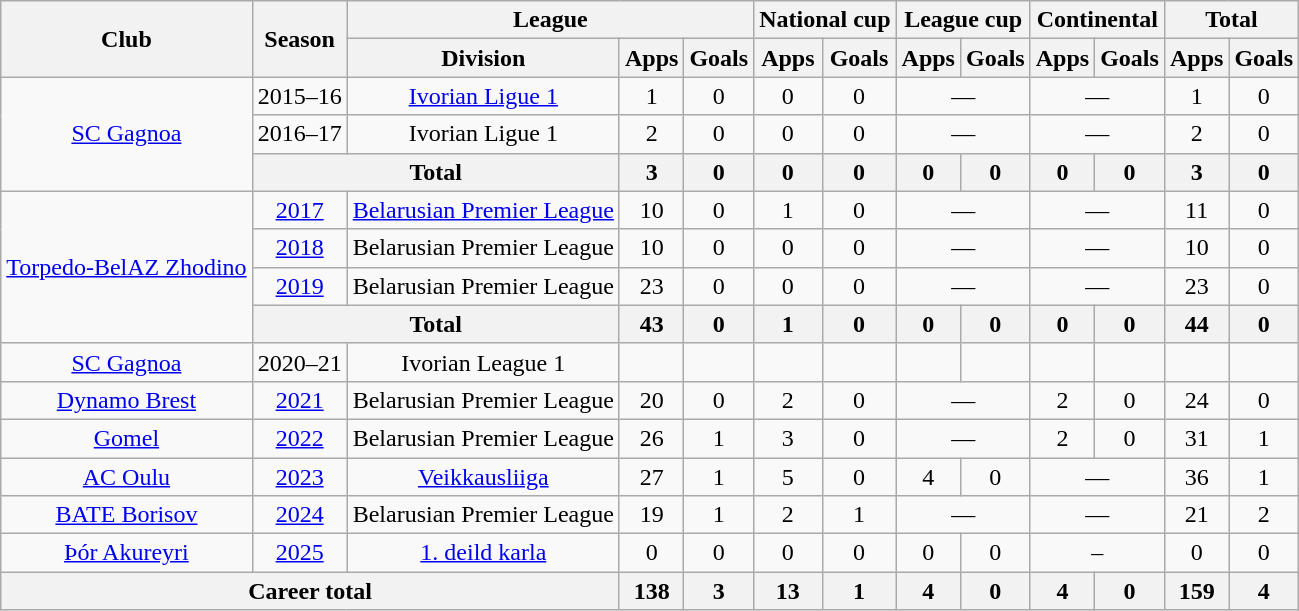<table class="wikitable" style="text-align:center">
<tr>
<th rowspan="2">Club</th>
<th rowspan="2">Season</th>
<th colspan="3">League</th>
<th colspan="2">National cup</th>
<th colspan="2">League cup</th>
<th colspan="2">Continental</th>
<th colspan="2">Total</th>
</tr>
<tr>
<th>Division</th>
<th>Apps</th>
<th>Goals</th>
<th>Apps</th>
<th>Goals</th>
<th>Apps</th>
<th>Goals</th>
<th>Apps</th>
<th>Goals</th>
<th>Apps</th>
<th>Goals</th>
</tr>
<tr>
<td rowspan="3"><a href='#'>SC Gagnoa</a></td>
<td>2015–16</td>
<td><a href='#'>Ivorian Ligue 1</a></td>
<td>1</td>
<td>0</td>
<td>0</td>
<td>0</td>
<td colspan="2">—</td>
<td colspan="2">—</td>
<td>1</td>
<td>0</td>
</tr>
<tr>
<td>2016–17</td>
<td>Ivorian Ligue 1</td>
<td>2</td>
<td>0</td>
<td>0</td>
<td>0</td>
<td colspan="2">—</td>
<td colspan="2">—</td>
<td>2</td>
<td>0</td>
</tr>
<tr>
<th colspan="2">Total</th>
<th>3</th>
<th>0</th>
<th>0</th>
<th>0</th>
<th>0</th>
<th>0</th>
<th>0</th>
<th>0</th>
<th>3</th>
<th>0</th>
</tr>
<tr>
<td rowspan="4"><a href='#'>Torpedo-BelAZ Zhodino</a></td>
<td><a href='#'>2017</a></td>
<td><a href='#'>Belarusian Premier League</a></td>
<td>10</td>
<td>0</td>
<td>1</td>
<td>0</td>
<td colspan="2">—</td>
<td colspan="2">—</td>
<td>11</td>
<td>0</td>
</tr>
<tr>
<td><a href='#'>2018</a></td>
<td>Belarusian Premier League</td>
<td>10</td>
<td>0</td>
<td>0</td>
<td>0</td>
<td colspan="2">—</td>
<td colspan="2">—</td>
<td>10</td>
<td>0</td>
</tr>
<tr>
<td><a href='#'>2019</a></td>
<td>Belarusian Premier League</td>
<td>23</td>
<td>0</td>
<td>0</td>
<td>0</td>
<td colspan="2">—</td>
<td colspan="2">—</td>
<td>23</td>
<td>0</td>
</tr>
<tr>
<th colspan="2">Total</th>
<th>43</th>
<th>0</th>
<th>1</th>
<th>0</th>
<th>0</th>
<th>0</th>
<th>0</th>
<th>0</th>
<th>44</th>
<th>0</th>
</tr>
<tr>
<td><a href='#'>SC Gagnoa</a></td>
<td>2020–21</td>
<td>Ivorian League 1</td>
<td></td>
<td></td>
<td></td>
<td></td>
<td></td>
<td></td>
<td></td>
<td></td>
<td></td>
<td></td>
</tr>
<tr>
<td><a href='#'>Dynamo Brest</a></td>
<td><a href='#'>2021</a></td>
<td>Belarusian Premier League</td>
<td>20</td>
<td>0</td>
<td>2</td>
<td>0</td>
<td colspan="2">—</td>
<td>2</td>
<td>0</td>
<td>24</td>
<td>0</td>
</tr>
<tr>
<td><a href='#'>Gomel</a></td>
<td><a href='#'>2022</a></td>
<td>Belarusian Premier League</td>
<td>26</td>
<td>1</td>
<td>3</td>
<td>0</td>
<td colspan="2">—</td>
<td>2</td>
<td>0</td>
<td>31</td>
<td>1</td>
</tr>
<tr>
<td><a href='#'>AC Oulu</a></td>
<td><a href='#'>2023</a></td>
<td><a href='#'>Veikkausliiga</a></td>
<td>27</td>
<td>1</td>
<td>5</td>
<td>0</td>
<td>4</td>
<td>0</td>
<td colspan="2">—</td>
<td>36</td>
<td>1</td>
</tr>
<tr>
<td><a href='#'>BATE Borisov</a></td>
<td><a href='#'>2024</a></td>
<td>Belarusian Premier League</td>
<td>19</td>
<td>1</td>
<td>2</td>
<td>1</td>
<td colspan="2">—</td>
<td colspan="2">—</td>
<td>21</td>
<td>2</td>
</tr>
<tr>
<td><a href='#'>Þór Akureyri</a></td>
<td><a href='#'>2025</a></td>
<td><a href='#'>1. deild karla</a></td>
<td>0</td>
<td>0</td>
<td>0</td>
<td>0</td>
<td>0</td>
<td>0</td>
<td colspan=2>–</td>
<td>0</td>
<td>0</td>
</tr>
<tr>
<th colspan="3">Career total</th>
<th>138</th>
<th>3</th>
<th>13</th>
<th>1</th>
<th>4</th>
<th>0</th>
<th>4</th>
<th>0</th>
<th>159</th>
<th>4</th>
</tr>
</table>
